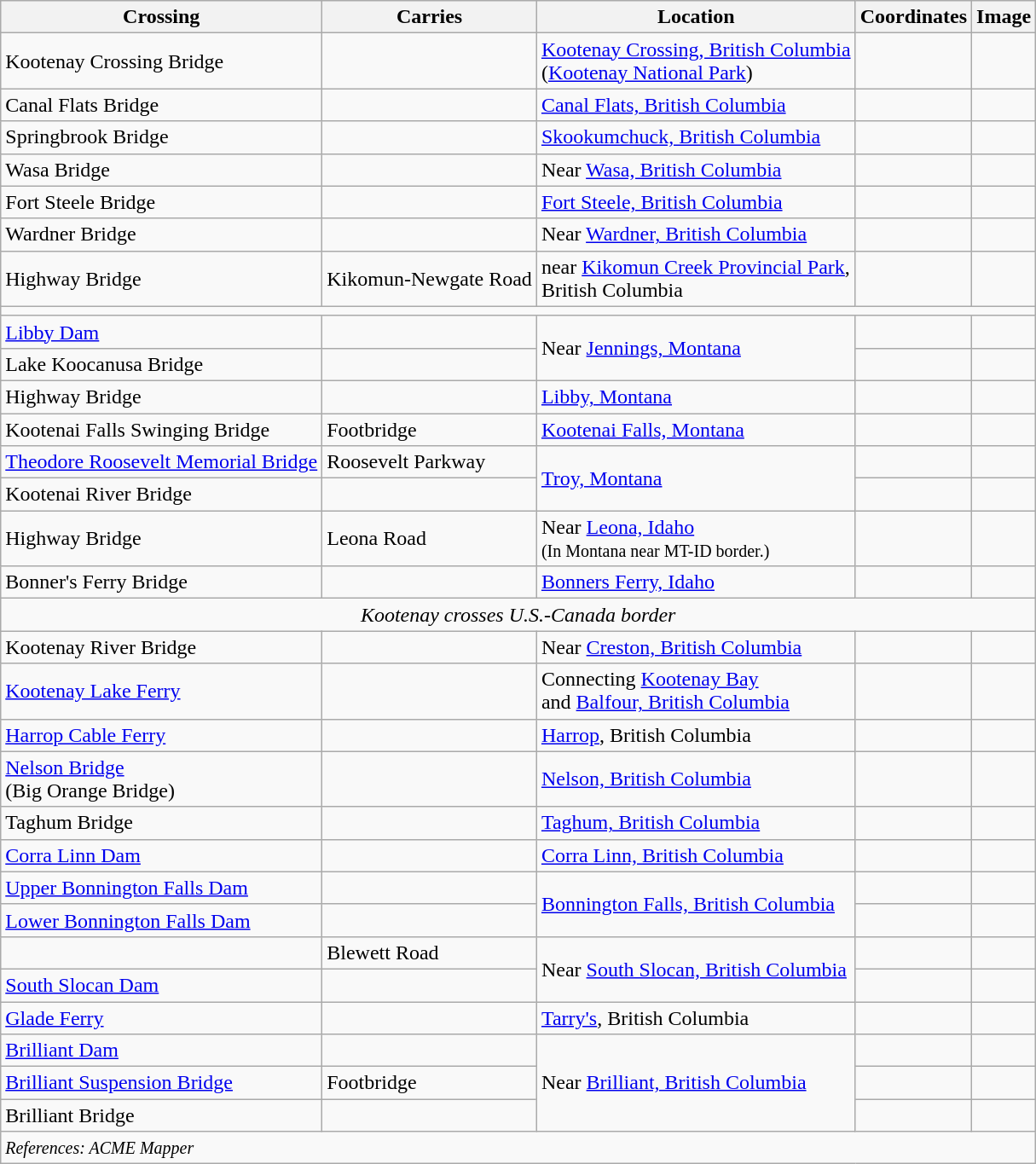<table class="wikitable">
<tr>
<th>Crossing</th>
<th>Carries</th>
<th>Location</th>
<th>Coordinates</th>
<th>Image</th>
</tr>
<tr>
<td>Kootenay Crossing Bridge</td>
<td></td>
<td><a href='#'>Kootenay Crossing, British Columbia</a><br>(<a href='#'>Kootenay National Park</a>)</td>
<td></td>
<td></td>
</tr>
<tr>
<td>Canal Flats Bridge</td>
<td></td>
<td><a href='#'>Canal Flats, British Columbia</a></td>
<td></td>
<td></td>
</tr>
<tr>
<td>Springbrook Bridge</td>
<td></td>
<td><a href='#'>Skookumchuck, British Columbia</a></td>
<td></td>
<td></td>
</tr>
<tr>
<td>Wasa Bridge</td>
<td></td>
<td>Near <a href='#'>Wasa, British Columbia</a></td>
<td></td>
</tr>
<tr>
<td>Fort Steele Bridge</td>
<td></td>
<td><a href='#'>Fort Steele, British Columbia</a></td>
<td></td>
<td></td>
</tr>
<tr>
<td>Wardner Bridge</td>
<td></td>
<td>Near <a href='#'>Wardner, British Columbia</a></td>
<td></td>
<td></td>
</tr>
<tr>
<td>Highway Bridge</td>
<td>Kikomun-Newgate Road</td>
<td>near <a href='#'>Kikomun Creek Provincial Park</a>,<br>British Columbia</td>
<td></td>
<td></td>
</tr>
<tr>
<td colspan = "6"></td>
</tr>
<tr>
<td><a href='#'>Libby Dam</a></td>
<td></td>
<td rowspan=2>Near <a href='#'>Jennings, Montana</a></td>
<td></td>
<td></td>
</tr>
<tr>
<td>Lake Koocanusa Bridge</td>
<td></td>
<td></td>
<td></td>
</tr>
<tr>
<td>Highway Bridge</td>
<td></td>
<td><a href='#'>Libby, Montana</a></td>
<td></td>
<td></td>
</tr>
<tr>
<td>Kootenai Falls Swinging Bridge</td>
<td>Footbridge</td>
<td><a href='#'>Kootenai Falls, Montana</a></td>
<td></td>
<td></td>
</tr>
<tr>
<td><a href='#'>Theodore Roosevelt Memorial Bridge</a></td>
<td>Roosevelt Parkway</td>
<td rowspan=2><a href='#'>Troy, Montana</a></td>
<td></td>
<td></td>
</tr>
<tr>
<td>Kootenai River Bridge</td>
<td></td>
<td></td>
<td></td>
</tr>
<tr>
<td>Highway Bridge</td>
<td>Leona Road</td>
<td>Near <a href='#'>Leona, Idaho</a><br><small>(In Montana near MT-ID border.)</small></td>
<td></td>
<td></td>
</tr>
<tr>
<td>Bonner's Ferry Bridge</td>
<td></td>
<td><a href='#'>Bonners Ferry, Idaho</a></td>
<td></td>
<td></td>
</tr>
<tr>
<td colspan="6" style="text-align:center;"><em>Kootenay crosses U.S.-Canada border</em></td>
</tr>
<tr>
<td>Kootenay River Bridge</td>
<td></td>
<td>Near <a href='#'>Creston, British Columbia</a></td>
<td></td>
<td></td>
</tr>
<tr>
<td><a href='#'>Kootenay Lake Ferry</a></td>
<td></td>
<td>Connecting <a href='#'>Kootenay Bay</a><br>and <a href='#'>Balfour, British Columbia</a></td>
<td></td>
<td></td>
</tr>
<tr>
<td><a href='#'>Harrop Cable Ferry</a></td>
<td></td>
<td><a href='#'>Harrop</a>, British Columbia</td>
<td></td>
<td></td>
</tr>
<tr>
<td><a href='#'>Nelson Bridge</a><br>(Big Orange Bridge)</td>
<td></td>
<td><a href='#'>Nelson, British Columbia</a></td>
<td></td>
<td></td>
</tr>
<tr>
<td>Taghum Bridge</td>
<td></td>
<td><a href='#'>Taghum, British Columbia</a></td>
<td></td>
<td></td>
</tr>
<tr>
<td><a href='#'>Corra Linn Dam</a></td>
<td></td>
<td><a href='#'>Corra Linn, British Columbia</a></td>
<td></td>
<td></td>
</tr>
<tr>
<td><a href='#'>Upper Bonnington Falls Dam</a></td>
<td></td>
<td rowspan=2><a href='#'>Bonnington Falls, British Columbia</a></td>
<td></td>
<td></td>
</tr>
<tr>
<td><a href='#'>Lower Bonnington Falls Dam</a></td>
<td></td>
<td></td>
<td></td>
</tr>
<tr>
<td></td>
<td>Blewett Road</td>
<td rowspan=2>Near <a href='#'>South Slocan, British Columbia</a></td>
<td></td>
<td></td>
</tr>
<tr>
<td><a href='#'>South Slocan Dam</a></td>
<td></td>
<td></td>
<td></td>
</tr>
<tr>
<td><a href='#'>Glade Ferry</a></td>
<td></td>
<td><a href='#'>Tarry's</a>, British Columbia</td>
<td></td>
<td></td>
</tr>
<tr>
<td><a href='#'>Brilliant Dam</a></td>
<td></td>
<td rowspan=3>Near <a href='#'>Brilliant, British Columbia</a></td>
<td></td>
<td></td>
</tr>
<tr>
<td><a href='#'>Brilliant Suspension Bridge</a></td>
<td>Footbridge</td>
<td></td>
<td></td>
</tr>
<tr>
<td>Brilliant Bridge</td>
<td></td>
<td></td>
<td></td>
</tr>
<tr>
<td colspan="5"><small><em>References: ACME Mapper</em></small></td>
</tr>
</table>
